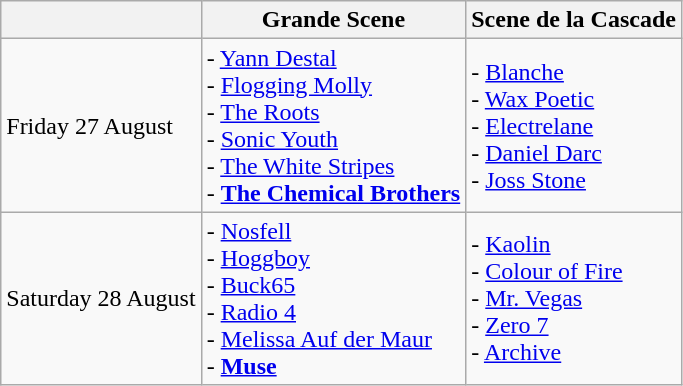<table class="wikitable">
<tr>
<th></th>
<th>Grande Scene</th>
<th>Scene de la Cascade</th>
</tr>
<tr>
<td>Friday 27 August</td>
<td>- <a href='#'>Yann Destal</a><br>- <a href='#'>Flogging Molly</a><br>- <a href='#'>The Roots</a><br>- <a href='#'>Sonic Youth</a><br>- <a href='#'>The White Stripes</a><br>- <strong><a href='#'>The Chemical Brothers</a></strong></td>
<td>- <a href='#'>Blanche</a><br>- <a href='#'>Wax Poetic</a><br>- <a href='#'>Electrelane</a><br>- <a href='#'>Daniel Darc</a><br>- <a href='#'>Joss Stone</a></td>
</tr>
<tr>
<td>Saturday 28 August</td>
<td>- <a href='#'>Nosfell</a><br>- <a href='#'>Hoggboy</a><br>- <a href='#'>Buck65</a><br>- <a href='#'>Radio 4</a><br>- <a href='#'>Melissa Auf der Maur</a><br>- <strong><a href='#'>Muse</a></strong></td>
<td>- <a href='#'>Kaolin</a><br>- <a href='#'>Colour of Fire</a><br>- <a href='#'>Mr. Vegas</a><br>- <a href='#'>Zero 7</a><br>- <a href='#'>Archive</a></td>
</tr>
</table>
